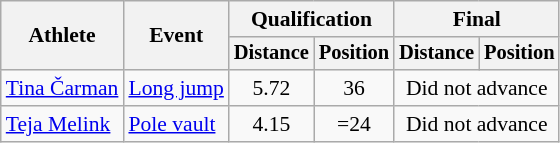<table class=wikitable style="font-size:90%">
<tr>
<th rowspan="2">Athlete</th>
<th rowspan="2">Event</th>
<th colspan="2">Qualification</th>
<th colspan="2">Final</th>
</tr>
<tr style="font-size:95%">
<th>Distance</th>
<th>Position</th>
<th>Distance</th>
<th>Position</th>
</tr>
<tr align=center>
<td align=left><a href='#'>Tina Čarman</a></td>
<td align=left><a href='#'>Long jump</a></td>
<td>5.72</td>
<td>36</td>
<td colspan=2>Did not advance</td>
</tr>
<tr align=center>
<td align=left><a href='#'>Teja Melink</a></td>
<td align=left><a href='#'>Pole vault</a></td>
<td>4.15</td>
<td>=24</td>
<td colspan=2>Did not advance</td>
</tr>
</table>
